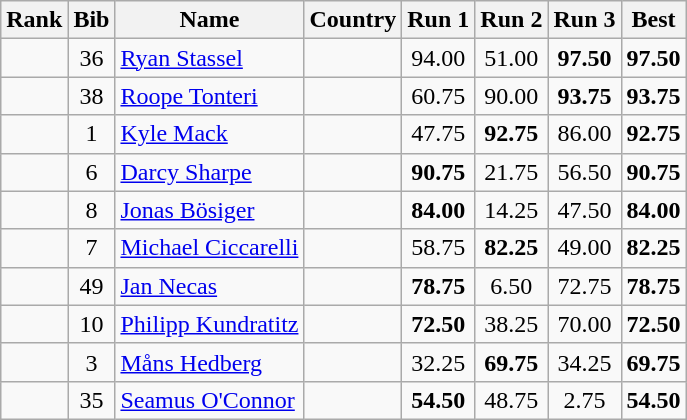<table class="wikitable sortable" style="text-align:center">
<tr>
<th>Rank</th>
<th>Bib</th>
<th>Name</th>
<th>Country</th>
<th>Run 1</th>
<th>Run 2</th>
<th>Run 3</th>
<th>Best</th>
</tr>
<tr>
<td></td>
<td>36</td>
<td align=left><a href='#'>Ryan Stassel</a></td>
<td align=left></td>
<td>94.00</td>
<td>51.00</td>
<td><strong>97.50</strong></td>
<td><strong>97.50</strong></td>
</tr>
<tr>
<td></td>
<td>38</td>
<td align=left><a href='#'>Roope Tonteri</a></td>
<td align=left></td>
<td>60.75</td>
<td>90.00</td>
<td><strong>93.75</strong></td>
<td><strong>93.75</strong></td>
</tr>
<tr>
<td></td>
<td>1</td>
<td align=left><a href='#'>Kyle Mack</a></td>
<td align=left></td>
<td>47.75</td>
<td><strong>92.75</strong></td>
<td>86.00</td>
<td><strong>92.75</strong></td>
</tr>
<tr>
<td></td>
<td>6</td>
<td align=left><a href='#'>Darcy Sharpe</a></td>
<td align=left></td>
<td><strong>90.75</strong></td>
<td>21.75</td>
<td>56.50</td>
<td><strong>90.75</strong></td>
</tr>
<tr>
<td></td>
<td>8</td>
<td align=left><a href='#'>Jonas Bösiger</a></td>
<td align=left></td>
<td><strong>84.00</strong></td>
<td>14.25</td>
<td>47.50</td>
<td><strong>84.00</strong></td>
</tr>
<tr>
<td></td>
<td>7</td>
<td align=left><a href='#'>Michael Ciccarelli</a></td>
<td align=left></td>
<td>58.75</td>
<td><strong>82.25</strong></td>
<td>49.00</td>
<td><strong>82.25</strong></td>
</tr>
<tr>
<td></td>
<td>49</td>
<td align=left><a href='#'>Jan Necas</a></td>
<td align=left></td>
<td><strong>78.75</strong></td>
<td>6.50</td>
<td>72.75</td>
<td><strong>78.75</strong></td>
</tr>
<tr>
<td></td>
<td>10</td>
<td align=left><a href='#'>Philipp Kundratitz</a></td>
<td align=left></td>
<td><strong>72.50</strong></td>
<td>38.25</td>
<td>70.00</td>
<td><strong>72.50</strong></td>
</tr>
<tr>
<td></td>
<td>3</td>
<td align=left><a href='#'>Måns Hedberg</a></td>
<td align=left></td>
<td>32.25</td>
<td><strong>69.75</strong></td>
<td>34.25</td>
<td><strong>69.75</strong></td>
</tr>
<tr>
<td></td>
<td>35</td>
<td align=left><a href='#'>Seamus O'Connor</a></td>
<td align=left></td>
<td><strong>54.50</strong></td>
<td>48.75</td>
<td>2.75</td>
<td><strong>54.50</strong></td>
</tr>
</table>
